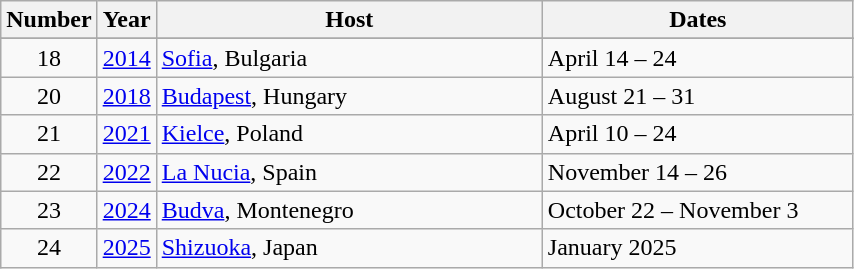<table class="wikitable">
<tr>
<th width=20>Number</th>
<th width=20>Year</th>
<th width=250>Host</th>
<th width=200>Dates</th>
</tr>
<tr style="background:#9acdff;">
</tr>
<tr>
<td align=center>18</td>
<td><a href='#'>2014</a></td>
<td> <a href='#'>Sofia</a>, Bulgaria</td>
<td>April 14 – 24</td>
</tr>
<tr>
<td align=center>20</td>
<td><a href='#'>2018</a></td>
<td> <a href='#'>Budapest</a>, Hungary</td>
<td>August 21 – 31</td>
</tr>
<tr>
<td align=center>21</td>
<td><a href='#'>2021</a></td>
<td> <a href='#'>Kielce</a>, Poland</td>
<td>April 10 – 24</td>
</tr>
<tr>
<td align=center>22</td>
<td><a href='#'>2022</a></td>
<td> <a href='#'>La Nucia</a>, Spain</td>
<td>November 14 – 26</td>
</tr>
<tr>
<td align=center>23</td>
<td><a href='#'>2024</a></td>
<td> <a href='#'>Budva</a>, Montenegro</td>
<td>October 22 – November 3</td>
</tr>
<tr>
<td align=center>24</td>
<td><a href='#'>2025</a></td>
<td> <a href='#'>Shizuoka</a>, Japan</td>
<td>January 2025</td>
</tr>
</table>
